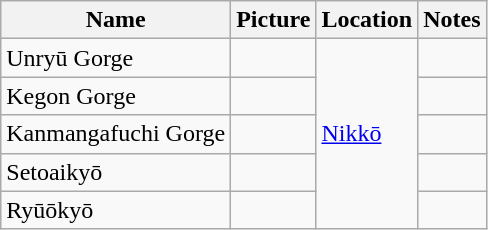<table class="wikitable">
<tr>
<th>Name</th>
<th>Picture</th>
<th>Location</th>
<th>Notes</th>
</tr>
<tr>
<td>Unryū Gorge</td>
<td></td>
<td rowspan=5><a href='#'>Nikkō</a></td>
<td></td>
</tr>
<tr>
<td>Kegon Gorge</td>
<td></td>
<td></td>
</tr>
<tr>
<td>Kanmangafuchi Gorge</td>
<td></td>
<td></td>
</tr>
<tr>
<td>Setoaikyō</td>
<td></td>
<td></td>
</tr>
<tr>
<td>Ryūōkyō</td>
<td></td>
<td></td>
</tr>
</table>
